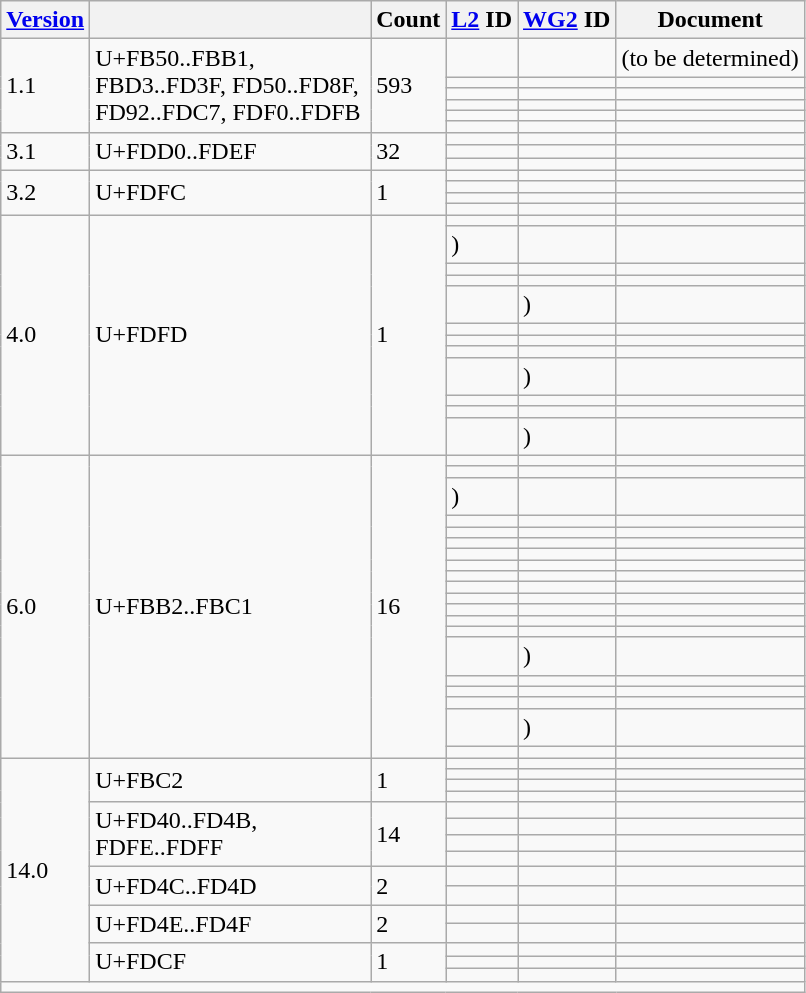<table class="wikitable collapsible sticky-header">
<tr>
<th><a href='#'>Version</a></th>
<th></th>
<th>Count</th>
<th><a href='#'>L2</a> ID</th>
<th><a href='#'>WG2</a> ID</th>
<th>Document</th>
</tr>
<tr>
<td rowspan="6">1.1</td>
<td rowspan="6" width="180">U+FB50..FBB1, FBD3..FD3F, FD50..FD8F, FD92..FDC7, FDF0..FDFB</td>
<td rowspan="6">593</td>
<td></td>
<td></td>
<td>(to be determined)</td>
</tr>
<tr>
<td></td>
<td></td>
<td></td>
</tr>
<tr>
<td></td>
<td></td>
<td></td>
</tr>
<tr>
<td></td>
<td></td>
<td></td>
</tr>
<tr>
<td></td>
<td></td>
<td></td>
</tr>
<tr>
<td></td>
<td></td>
<td></td>
</tr>
<tr>
<td rowspan="3">3.1</td>
<td rowspan="3">U+FDD0..FDEF</td>
<td rowspan="3">32</td>
<td></td>
<td></td>
<td></td>
</tr>
<tr>
<td></td>
<td></td>
<td></td>
</tr>
<tr>
<td></td>
<td></td>
<td></td>
</tr>
<tr>
<td rowspan="4">3.2</td>
<td rowspan="4">U+FDFC</td>
<td rowspan="4">1</td>
<td></td>
<td></td>
<td></td>
</tr>
<tr>
<td></td>
<td></td>
<td></td>
</tr>
<tr>
<td></td>
<td></td>
<td></td>
</tr>
<tr>
<td></td>
<td></td>
<td></td>
</tr>
<tr>
<td rowspan="12">4.0</td>
<td rowspan="12">U+FDFD</td>
<td rowspan="12">1</td>
<td></td>
<td></td>
<td></td>
</tr>
<tr>
<td> )</td>
<td></td>
<td></td>
</tr>
<tr>
<td></td>
<td></td>
<td></td>
</tr>
<tr>
<td></td>
<td></td>
<td></td>
</tr>
<tr>
<td></td>
<td> )</td>
<td></td>
</tr>
<tr>
<td></td>
<td></td>
<td></td>
</tr>
<tr>
<td></td>
<td></td>
<td></td>
</tr>
<tr>
<td></td>
<td></td>
<td></td>
</tr>
<tr>
<td></td>
<td> )</td>
<td></td>
</tr>
<tr>
<td></td>
<td></td>
<td></td>
</tr>
<tr>
<td></td>
<td></td>
<td></td>
</tr>
<tr>
<td></td>
<td> )</td>
<td></td>
</tr>
<tr>
<td rowspan="20">6.0</td>
<td rowspan="20">U+FBB2..FBC1</td>
<td rowspan="20">16</td>
<td></td>
<td></td>
<td></td>
</tr>
<tr>
<td></td>
<td></td>
<td></td>
</tr>
<tr>
<td> )</td>
<td></td>
<td></td>
</tr>
<tr>
<td></td>
<td></td>
<td></td>
</tr>
<tr>
<td></td>
<td></td>
<td></td>
</tr>
<tr>
<td></td>
<td></td>
<td></td>
</tr>
<tr>
<td></td>
<td></td>
<td></td>
</tr>
<tr>
<td></td>
<td></td>
<td></td>
</tr>
<tr>
<td></td>
<td></td>
<td></td>
</tr>
<tr>
<td></td>
<td></td>
<td></td>
</tr>
<tr>
<td></td>
<td></td>
<td></td>
</tr>
<tr>
<td></td>
<td></td>
<td></td>
</tr>
<tr>
<td></td>
<td></td>
<td></td>
</tr>
<tr>
<td></td>
<td></td>
<td></td>
</tr>
<tr>
<td></td>
<td> )</td>
<td></td>
</tr>
<tr>
<td></td>
<td></td>
<td></td>
</tr>
<tr>
<td></td>
<td></td>
<td></td>
</tr>
<tr>
<td></td>
<td></td>
<td></td>
</tr>
<tr>
<td></td>
<td> )</td>
<td></td>
</tr>
<tr>
<td></td>
<td></td>
<td></td>
</tr>
<tr>
<td rowspan="15">14.0</td>
<td rowspan="4">U+FBC2</td>
<td rowspan="4">1</td>
<td></td>
<td></td>
<td></td>
</tr>
<tr>
<td></td>
<td></td>
<td></td>
</tr>
<tr>
<td></td>
<td></td>
<td></td>
</tr>
<tr>
<td></td>
<td></td>
<td></td>
</tr>
<tr>
<td rowspan="4">U+FD40..FD4B, FDFE..FDFF</td>
<td rowspan="4">14</td>
<td></td>
<td></td>
<td></td>
</tr>
<tr>
<td></td>
<td></td>
<td></td>
</tr>
<tr>
<td></td>
<td></td>
<td></td>
</tr>
<tr>
<td></td>
<td></td>
<td></td>
</tr>
<tr>
<td rowspan="2">U+FD4C..FD4D</td>
<td rowspan="2">2</td>
<td></td>
<td></td>
<td></td>
</tr>
<tr>
<td></td>
<td></td>
<td></td>
</tr>
<tr>
<td rowspan="2">U+FD4E..FD4F</td>
<td rowspan="2">2</td>
<td></td>
<td></td>
<td></td>
</tr>
<tr>
<td></td>
<td></td>
<td></td>
</tr>
<tr>
<td rowspan="3">U+FDCF</td>
<td rowspan="3">1</td>
<td></td>
<td></td>
<td></td>
</tr>
<tr>
<td></td>
<td></td>
<td></td>
</tr>
<tr>
<td></td>
<td></td>
<td></td>
</tr>
<tr class="sortbottom">
<td colspan="6"></td>
</tr>
</table>
